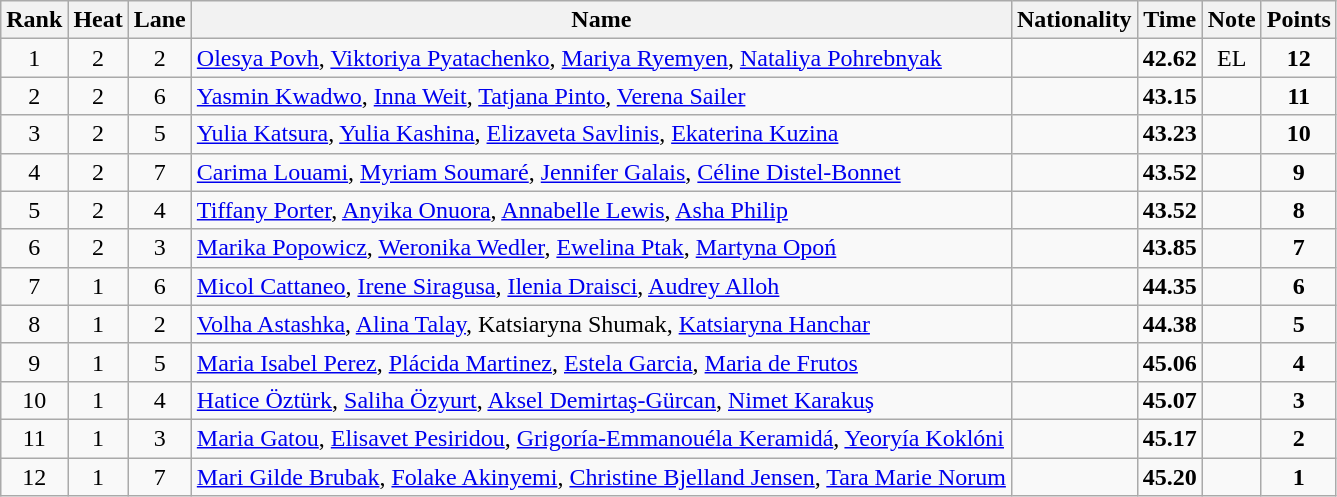<table class="wikitable sortable" style="text-align:center">
<tr>
<th>Rank</th>
<th>Heat</th>
<th>Lane</th>
<th>Name</th>
<th>Nationality</th>
<th>Time</th>
<th>Note</th>
<th>Points</th>
</tr>
<tr>
<td>1</td>
<td>2</td>
<td>2</td>
<td align=left><a href='#'>Olesya Povh</a>, <a href='#'>Viktoriya Pyatachenko</a>, <a href='#'>Mariya Ryemyen</a>, <a href='#'>Nataliya Pohrebnyak</a></td>
<td align=left></td>
<td><strong>42.62</strong></td>
<td>EL</td>
<td><strong>12</strong></td>
</tr>
<tr>
<td>2</td>
<td>2</td>
<td>6</td>
<td align=left><a href='#'>Yasmin Kwadwo</a>, <a href='#'>Inna Weit</a>, <a href='#'>Tatjana Pinto</a>, <a href='#'>Verena Sailer</a></td>
<td align=left></td>
<td><strong>43.15</strong></td>
<td></td>
<td><strong>11</strong></td>
</tr>
<tr>
<td>3</td>
<td>2</td>
<td>5</td>
<td align=left><a href='#'>Yulia Katsura</a>, <a href='#'>Yulia Kashina</a>, <a href='#'>Elizaveta Savlinis</a>, <a href='#'>Ekaterina Kuzina</a></td>
<td align=left></td>
<td><strong>43.23</strong></td>
<td></td>
<td><strong>10</strong></td>
</tr>
<tr>
<td>4</td>
<td>2</td>
<td>7</td>
<td align=left><a href='#'>Carima Louami</a>, <a href='#'>Myriam Soumaré</a>, <a href='#'>Jennifer Galais</a>, <a href='#'>Céline Distel-Bonnet</a></td>
<td align=left></td>
<td><strong>43.52</strong></td>
<td></td>
<td><strong>9</strong></td>
</tr>
<tr>
<td>5</td>
<td>2</td>
<td>4</td>
<td align=left><a href='#'>Tiffany Porter</a>, <a href='#'>Anyika Onuora</a>, <a href='#'>Annabelle Lewis</a>, <a href='#'>Asha Philip</a></td>
<td align=left></td>
<td><strong>43.52</strong></td>
<td></td>
<td><strong>8</strong></td>
</tr>
<tr>
<td>6</td>
<td>2</td>
<td>3</td>
<td align=left><a href='#'>Marika Popowicz</a>, <a href='#'>Weronika Wedler</a>, <a href='#'>Ewelina Ptak</a>, <a href='#'>Martyna Opoń</a></td>
<td align=left></td>
<td><strong>43.85</strong></td>
<td></td>
<td><strong>7</strong></td>
</tr>
<tr>
<td>7</td>
<td>1</td>
<td>6</td>
<td align=left><a href='#'>Micol Cattaneo</a>, <a href='#'>Irene Siragusa</a>, <a href='#'>Ilenia Draisci</a>, <a href='#'>Audrey Alloh</a></td>
<td align=left></td>
<td><strong>44.35</strong></td>
<td></td>
<td><strong>6</strong></td>
</tr>
<tr>
<td>8</td>
<td>1</td>
<td>2</td>
<td align=left><a href='#'>Volha Astashka</a>, <a href='#'>Alina Talay</a>, Katsiaryna Shumak, <a href='#'>Katsiaryna Hanchar</a></td>
<td align=left></td>
<td><strong>44.38</strong></td>
<td></td>
<td><strong>5</strong></td>
</tr>
<tr>
<td>9</td>
<td>1</td>
<td>5</td>
<td align=left><a href='#'>Maria Isabel Perez</a>, <a href='#'>Plácida Martinez</a>, <a href='#'>Estela Garcia</a>, <a href='#'>Maria de Frutos</a></td>
<td align=left></td>
<td><strong>45.06</strong></td>
<td></td>
<td><strong>4</strong></td>
</tr>
<tr>
<td>10</td>
<td>1</td>
<td>4</td>
<td align=left><a href='#'>Hatice Öztürk</a>, <a href='#'>Saliha Özyurt</a>, <a href='#'>Aksel Demirtaş-Gürcan</a>, <a href='#'>Nimet Karakuş</a></td>
<td align=left></td>
<td><strong>45.07</strong></td>
<td></td>
<td><strong>3</strong></td>
</tr>
<tr>
<td>11</td>
<td>1</td>
<td>3</td>
<td align=left><a href='#'>Maria Gatou</a>, <a href='#'>Elisavet Pesiridou</a>, <a href='#'>Grigoría-Emmanouéla Keramidá</a>, <a href='#'>Yeoryía Koklóni</a></td>
<td align=left></td>
<td><strong>45.17</strong></td>
<td></td>
<td><strong>2</strong></td>
</tr>
<tr>
<td>12</td>
<td>1</td>
<td>7</td>
<td align=left><a href='#'>Mari Gilde Brubak</a>, <a href='#'>Folake Akinyemi</a>, <a href='#'>Christine Bjelland Jensen</a>, <a href='#'>Tara Marie Norum</a></td>
<td align=left></td>
<td><strong>45.20</strong></td>
<td></td>
<td><strong>1</strong></td>
</tr>
</table>
